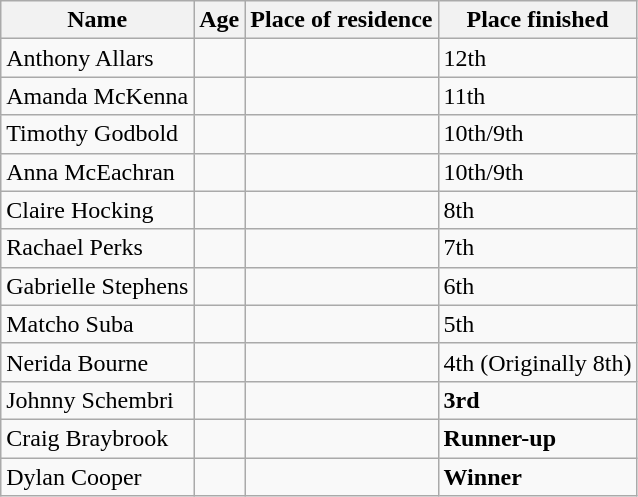<table class="sortable wikitable">
<tr>
<th>Name</th>
<th>Age</th>
<th>Place of residence</th>
<th>Place finished</th>
</tr>
<tr>
<td>Anthony Allars</td>
<td></td>
<td></td>
<td>12th</td>
</tr>
<tr>
<td>Amanda McKenna</td>
<td></td>
<td></td>
<td>11th</td>
</tr>
<tr>
<td>Timothy Godbold</td>
<td></td>
<td></td>
<td>10th/9th</td>
</tr>
<tr>
<td>Anna McEachran</td>
<td></td>
<td></td>
<td>10th/9th</td>
</tr>
<tr>
<td>Claire Hocking</td>
<td></td>
<td></td>
<td>8th</td>
</tr>
<tr>
<td>Rachael Perks</td>
<td></td>
<td></td>
<td>7th</td>
</tr>
<tr>
<td>Gabrielle Stephens</td>
<td></td>
<td></td>
<td>6th</td>
</tr>
<tr>
<td>Matcho Suba</td>
<td></td>
<td></td>
<td>5th</td>
</tr>
<tr>
<td>Nerida Bourne</td>
<td></td>
<td></td>
<td>4th (Originally 8th)</td>
</tr>
<tr>
<td>Johnny Schembri</td>
<td></td>
<td></td>
<td><strong>3rd</strong></td>
</tr>
<tr>
<td>Craig Braybrook</td>
<td></td>
<td></td>
<td><strong>Runner-up</strong></td>
</tr>
<tr>
<td>Dylan Cooper</td>
<td></td>
<td></td>
<td><strong>Winner</strong></td>
</tr>
</table>
